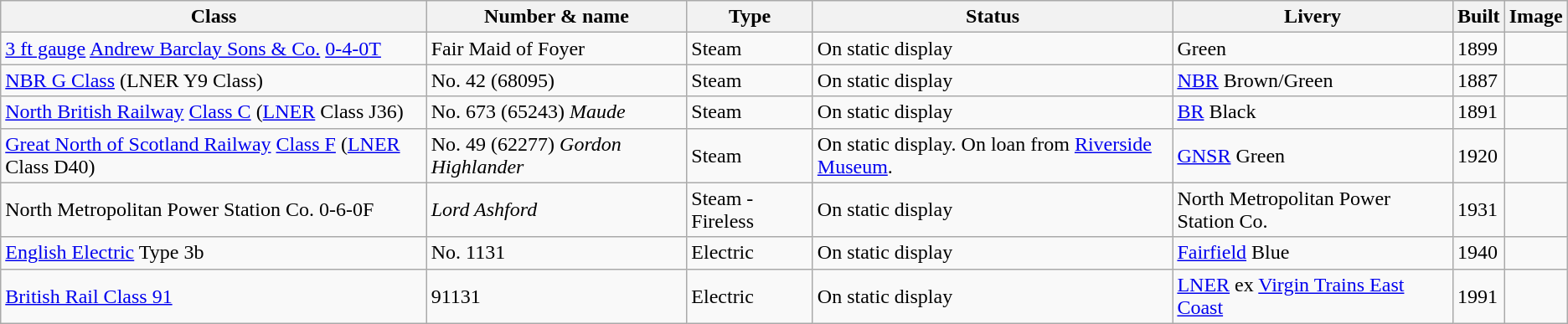<table class="wikitable">
<tr>
<th>Class</th>
<th>Number & name</th>
<th>Type</th>
<th>Status</th>
<th>Livery</th>
<th>Built</th>
<th>Image</th>
</tr>
<tr>
<td><a href='#'>3 ft gauge</a> <a href='#'>Andrew Barclay Sons & Co.</a> <a href='#'>0-4-0</a><a href='#'><abbr>T</abbr></a></td>
<td>Fair Maid of Foyer</td>
<td>Steam</td>
<td>On static display</td>
<td>Green</td>
<td>1899</td>
<td></td>
</tr>
<tr>
<td><a href='#'>NBR G Class</a> (LNER Y9 Class) </td>
<td>No. 42 (68095)</td>
<td>Steam</td>
<td>On static display</td>
<td><a href='#'>NBR</a> Brown/Green</td>
<td>1887</td>
<td></td>
</tr>
<tr>
<td><a href='#'>North British Railway</a> <a href='#'>Class C</a> (<a href='#'>LNER</a> Class J36) </td>
<td>No. 673 (65243) <em>Maude</em></td>
<td>Steam</td>
<td>On static display</td>
<td><a href='#'>BR</a> Black</td>
<td>1891</td>
<td></td>
</tr>
<tr>
<td><a href='#'>Great North of Scotland Railway</a> <a href='#'>Class F</a> (<a href='#'>LNER</a> Class D40) </td>
<td>No. 49 (62277) <em>Gordon Highlander</em></td>
<td>Steam</td>
<td>On static display. On loan from <a href='#'>Riverside Museum</a>.</td>
<td><a href='#'>GNSR</a> Green</td>
<td>1920</td>
<td></td>
</tr>
<tr>
<td>North Metropolitan Power Station Co. 0-6-0F</td>
<td><em>Lord Ashford</em></td>
<td>Steam - Fireless</td>
<td>On static display</td>
<td>North Metropolitan Power Station Co.</td>
<td>1931</td>
<td></td>
</tr>
<tr>
<td><a href='#'>English Electric</a> Type 3b</td>
<td>No. 1131</td>
<td>Electric</td>
<td>On static display</td>
<td><a href='#'>Fairfield</a> Blue</td>
<td>1940</td>
<td></td>
</tr>
<tr>
<td><a href='#'>British Rail Class 91</a></td>
<td>91131 </td>
<td>Electric</td>
<td>On static display</td>
<td><a href='#'>LNER</a> ex <a href='#'>Virgin Trains East Coast</a></td>
<td>1991</td>
<td></td>
</tr>
</table>
